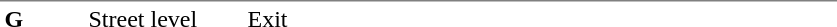<table table border=0 cellspacing=0 cellpadding=3>
<tr>
<td style="border-top:solid 1px gray;" width=50 valign=top><strong>G</strong></td>
<td style="border-top:solid 1px gray;" width=100 valign=top>Street level</td>
<td style="border-top:solid 1px gray;" width=390 valign=top>Exit</td>
</tr>
</table>
